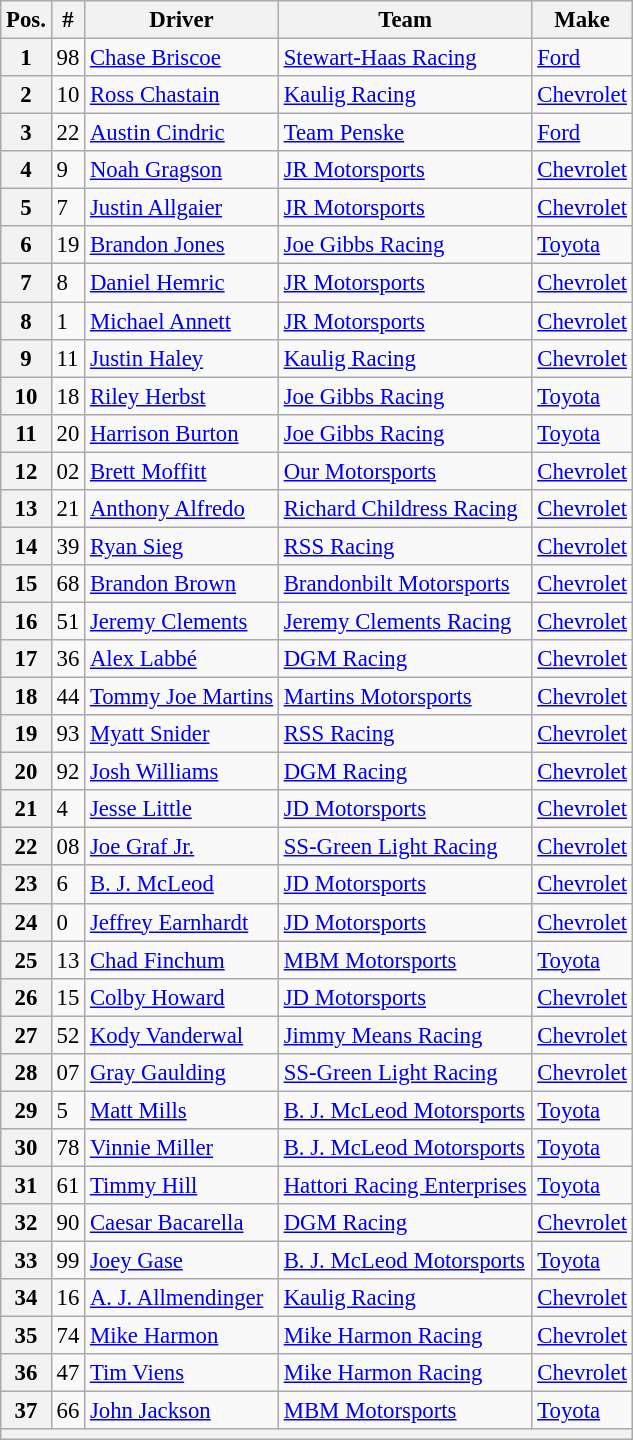<table class="wikitable" style="font-size:95%">
<tr>
<th>Pos.</th>
<th>#</th>
<th>Driver</th>
<th>Team</th>
<th>Make</th>
</tr>
<tr>
<th>1</th>
<td>98</td>
<td><a href='#'>Chase Briscoe</a></td>
<td><a href='#'>Stewart-Haas Racing</a></td>
<td><a href='#'>Ford</a></td>
</tr>
<tr>
<th>2</th>
<td>10</td>
<td><a href='#'>Ross Chastain</a></td>
<td><a href='#'>Kaulig Racing</a></td>
<td><a href='#'>Chevrolet</a></td>
</tr>
<tr>
<th>3</th>
<td>22</td>
<td><a href='#'>Austin Cindric</a></td>
<td><a href='#'>Team Penske</a></td>
<td><a href='#'>Ford</a></td>
</tr>
<tr>
<th>4</th>
<td>9</td>
<td><a href='#'>Noah Gragson</a></td>
<td><a href='#'>JR Motorsports</a></td>
<td><a href='#'>Chevrolet</a></td>
</tr>
<tr>
<th>5</th>
<td>7</td>
<td><a href='#'>Justin Allgaier</a></td>
<td><a href='#'>JR Motorsports</a></td>
<td><a href='#'>Chevrolet</a></td>
</tr>
<tr>
<th>6</th>
<td>19</td>
<td><a href='#'>Brandon Jones</a></td>
<td><a href='#'>Joe Gibbs Racing</a></td>
<td><a href='#'>Toyota</a></td>
</tr>
<tr>
<th>7</th>
<td>8</td>
<td><a href='#'>Daniel Hemric</a></td>
<td><a href='#'>JR Motorsports</a></td>
<td><a href='#'>Chevrolet</a></td>
</tr>
<tr>
<th>8</th>
<td>1</td>
<td><a href='#'>Michael Annett</a></td>
<td><a href='#'>JR Motorsports</a></td>
<td><a href='#'>Chevrolet</a></td>
</tr>
<tr>
<th>9</th>
<td>11</td>
<td><a href='#'>Justin Haley</a></td>
<td><a href='#'>Kaulig Racing</a></td>
<td><a href='#'>Chevrolet</a></td>
</tr>
<tr>
<th>10</th>
<td>18</td>
<td><a href='#'>Riley Herbst</a></td>
<td><a href='#'>Joe Gibbs Racing</a></td>
<td><a href='#'>Toyota</a></td>
</tr>
<tr>
<th>11</th>
<td>20</td>
<td><a href='#'>Harrison Burton</a></td>
<td><a href='#'>Joe Gibbs Racing</a></td>
<td><a href='#'>Toyota</a></td>
</tr>
<tr>
<th>12</th>
<td>02</td>
<td><a href='#'>Brett Moffitt</a></td>
<td><a href='#'>Our Motorsports</a></td>
<td><a href='#'>Chevrolet</a></td>
</tr>
<tr>
<th>13</th>
<td>21</td>
<td><a href='#'>Anthony Alfredo</a></td>
<td><a href='#'>Richard Childress Racing</a></td>
<td><a href='#'>Chevrolet</a></td>
</tr>
<tr>
<th>14</th>
<td>39</td>
<td><a href='#'>Ryan Sieg</a></td>
<td><a href='#'>RSS Racing</a></td>
<td><a href='#'>Chevrolet</a></td>
</tr>
<tr>
<th>15</th>
<td>68</td>
<td><a href='#'>Brandon Brown</a></td>
<td><a href='#'>Brandonbilt Motorsports</a></td>
<td><a href='#'>Chevrolet</a></td>
</tr>
<tr>
<th>16</th>
<td>51</td>
<td><a href='#'>Jeremy Clements</a></td>
<td><a href='#'>Jeremy Clements Racing</a></td>
<td><a href='#'>Chevrolet</a></td>
</tr>
<tr>
<th>17</th>
<td>36</td>
<td><a href='#'>Alex Labbé</a></td>
<td><a href='#'>DGM Racing</a></td>
<td><a href='#'>Chevrolet</a></td>
</tr>
<tr>
<th>18</th>
<td>44</td>
<td><a href='#'>Tommy Joe Martins</a></td>
<td><a href='#'>Martins Motorsports</a></td>
<td><a href='#'>Chevrolet</a></td>
</tr>
<tr>
<th>19</th>
<td>93</td>
<td><a href='#'>Myatt Snider</a></td>
<td><a href='#'>RSS Racing</a></td>
<td><a href='#'>Chevrolet</a></td>
</tr>
<tr>
<th>20</th>
<td>92</td>
<td><a href='#'>Josh Williams</a></td>
<td><a href='#'>DGM Racing</a></td>
<td><a href='#'>Chevrolet</a></td>
</tr>
<tr>
<th>21</th>
<td>4</td>
<td><a href='#'>Jesse Little</a></td>
<td><a href='#'>JD Motorsports</a></td>
<td><a href='#'>Chevrolet</a></td>
</tr>
<tr>
<th>22</th>
<td>08</td>
<td><a href='#'>Joe Graf Jr.</a></td>
<td><a href='#'>SS-Green Light Racing</a></td>
<td><a href='#'>Chevrolet</a></td>
</tr>
<tr>
<th>23</th>
<td>6</td>
<td><a href='#'>B. J. McLeod</a></td>
<td><a href='#'>JD Motorsports</a></td>
<td><a href='#'>Chevrolet</a></td>
</tr>
<tr>
<th>24</th>
<td>0</td>
<td><a href='#'>Jeffrey Earnhardt</a></td>
<td><a href='#'>JD Motorsports</a></td>
<td><a href='#'>Chevrolet</a></td>
</tr>
<tr>
<th>25</th>
<td>13</td>
<td><a href='#'>Chad Finchum</a></td>
<td><a href='#'>MBM Motorsports</a></td>
<td><a href='#'>Toyota</a></td>
</tr>
<tr>
<th>26</th>
<td>15</td>
<td><a href='#'>Colby Howard</a></td>
<td><a href='#'>JD Motorsports</a></td>
<td><a href='#'>Chevrolet</a></td>
</tr>
<tr>
<th>27</th>
<td>52</td>
<td><a href='#'>Kody Vanderwal</a></td>
<td><a href='#'>Jimmy Means Racing</a></td>
<td><a href='#'>Chevrolet</a></td>
</tr>
<tr>
<th>28</th>
<td>07</td>
<td><a href='#'>Gray Gaulding</a></td>
<td><a href='#'>SS-Green Light Racing</a></td>
<td><a href='#'>Chevrolet</a></td>
</tr>
<tr>
<th>29</th>
<td>5</td>
<td><a href='#'>Matt Mills</a></td>
<td><a href='#'>B. J. McLeod Motorsports</a></td>
<td><a href='#'>Toyota</a></td>
</tr>
<tr>
<th>30</th>
<td>78</td>
<td><a href='#'>Vinnie Miller</a></td>
<td><a href='#'>B. J. McLeod Motorsports</a></td>
<td><a href='#'>Toyota</a></td>
</tr>
<tr>
<th>31</th>
<td>61</td>
<td><a href='#'>Timmy Hill</a></td>
<td><a href='#'>Hattori Racing Enterprises</a></td>
<td><a href='#'>Toyota</a></td>
</tr>
<tr>
<th>32</th>
<td>90</td>
<td><a href='#'>Caesar Bacarella</a></td>
<td><a href='#'>DGM Racing</a></td>
<td><a href='#'>Chevrolet</a></td>
</tr>
<tr>
<th>33</th>
<td>99</td>
<td><a href='#'>Joey Gase</a></td>
<td><a href='#'>B. J. McLeod Motorsports</a></td>
<td><a href='#'>Toyota</a></td>
</tr>
<tr>
<th>34</th>
<td>16</td>
<td><a href='#'>A. J. Allmendinger</a></td>
<td><a href='#'>Kaulig Racing</a></td>
<td><a href='#'>Chevrolet</a></td>
</tr>
<tr>
<th>35</th>
<td>74</td>
<td><a href='#'>Mike Harmon</a></td>
<td><a href='#'>Mike Harmon Racing</a></td>
<td><a href='#'>Chevrolet</a></td>
</tr>
<tr>
<th>36</th>
<td>47</td>
<td><a href='#'>Tim Viens</a></td>
<td><a href='#'>Mike Harmon Racing</a></td>
<td><a href='#'>Chevrolet</a></td>
</tr>
<tr>
<th>37</th>
<td>66</td>
<td><a href='#'>John Jackson</a></td>
<td><a href='#'>MBM Motorsports</a></td>
<td><a href='#'>Toyota</a></td>
</tr>
<tr>
<th colspan="5"></th>
</tr>
</table>
